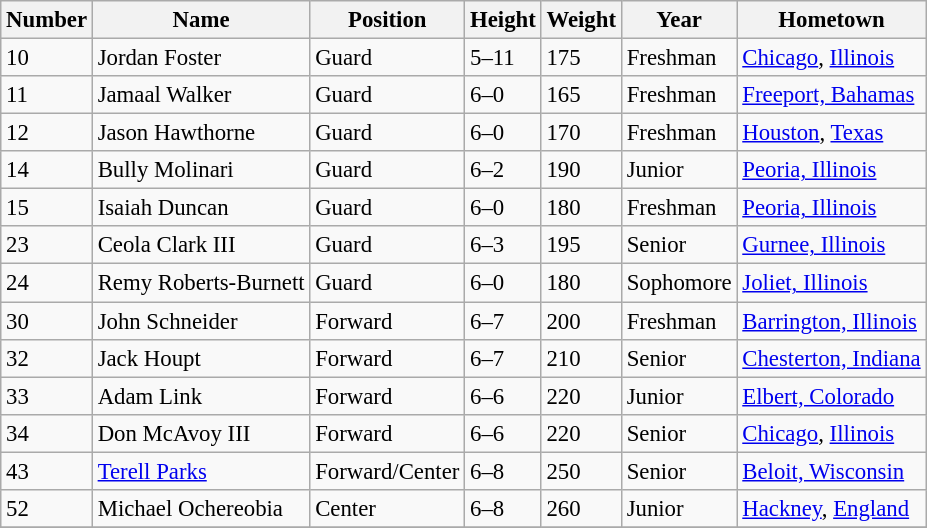<table class="wikitable" style="font-size: 95%;">
<tr>
<th>Number</th>
<th>Name</th>
<th>Position</th>
<th>Height</th>
<th>Weight</th>
<th>Year</th>
<th>Hometown</th>
</tr>
<tr>
<td>10</td>
<td>Jordan Foster</td>
<td>Guard</td>
<td>5–11</td>
<td>175</td>
<td>Freshman</td>
<td><a href='#'>Chicago</a>, <a href='#'>Illinois</a></td>
</tr>
<tr>
<td>11</td>
<td>Jamaal Walker</td>
<td>Guard</td>
<td>6–0</td>
<td>165</td>
<td>Freshman</td>
<td><a href='#'>Freeport, Bahamas</a></td>
</tr>
<tr>
<td>12</td>
<td>Jason Hawthorne</td>
<td>Guard</td>
<td>6–0</td>
<td>170</td>
<td>Freshman</td>
<td><a href='#'>Houston</a>, <a href='#'>Texas</a></td>
</tr>
<tr>
<td>14</td>
<td>Bully Molinari</td>
<td>Guard</td>
<td>6–2</td>
<td>190</td>
<td>Junior</td>
<td><a href='#'>Peoria, Illinois</a></td>
</tr>
<tr>
<td>15</td>
<td>Isaiah Duncan</td>
<td>Guard</td>
<td>6–0</td>
<td>180</td>
<td>Freshman</td>
<td><a href='#'>Peoria, Illinois</a></td>
</tr>
<tr>
<td>23</td>
<td>Ceola Clark III</td>
<td>Guard</td>
<td>6–3</td>
<td>195</td>
<td>Senior</td>
<td><a href='#'>Gurnee, Illinois</a></td>
</tr>
<tr>
<td>24</td>
<td>Remy Roberts-Burnett</td>
<td>Guard</td>
<td>6–0</td>
<td>180</td>
<td>Sophomore</td>
<td><a href='#'>Joliet, Illinois</a></td>
</tr>
<tr>
<td>30</td>
<td>John Schneider</td>
<td>Forward</td>
<td>6–7</td>
<td>200</td>
<td>Freshman</td>
<td><a href='#'>Barrington, Illinois</a></td>
</tr>
<tr>
<td>32</td>
<td>Jack Houpt</td>
<td>Forward</td>
<td>6–7</td>
<td>210</td>
<td>Senior</td>
<td><a href='#'>Chesterton, Indiana</a></td>
</tr>
<tr>
<td>33</td>
<td>Adam Link</td>
<td>Forward</td>
<td>6–6</td>
<td>220</td>
<td>Junior</td>
<td><a href='#'>Elbert, Colorado</a></td>
</tr>
<tr>
<td>34</td>
<td>Don McAvoy III</td>
<td>Forward</td>
<td>6–6</td>
<td>220</td>
<td>Senior</td>
<td><a href='#'>Chicago</a>, <a href='#'>Illinois</a></td>
</tr>
<tr>
<td>43</td>
<td><a href='#'>Terell Parks</a></td>
<td>Forward/Center</td>
<td>6–8</td>
<td>250</td>
<td>Senior</td>
<td><a href='#'>Beloit, Wisconsin</a></td>
</tr>
<tr>
<td>52</td>
<td>Michael Ochereobia</td>
<td>Center</td>
<td>6–8</td>
<td>260</td>
<td>Junior</td>
<td><a href='#'>Hackney</a>, <a href='#'>England</a></td>
</tr>
<tr>
</tr>
</table>
